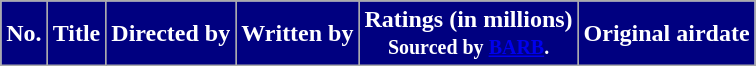<table class="wikitable plainrowheaders" border="1" style="background:white;">
<tr>
<th style="background-color: #000080; color: #ffffff;">No.</th>
<th style="background-color: #000080; color: #ffffff;">Title</th>
<th style="background-color: #000080; color: #ffffff;">Directed by</th>
<th style="background-color: #000080; color: #ffffff;">Written by</th>
<th style="background-color: #000080; color: #ffffff;">Ratings (in millions)<br> <small> Sourced by <a href='#'>BARB</a>.</small></th>
<th style="background-color: #000080; color: #ffffff;">Original airdate<br>





</th>
</tr>
</table>
